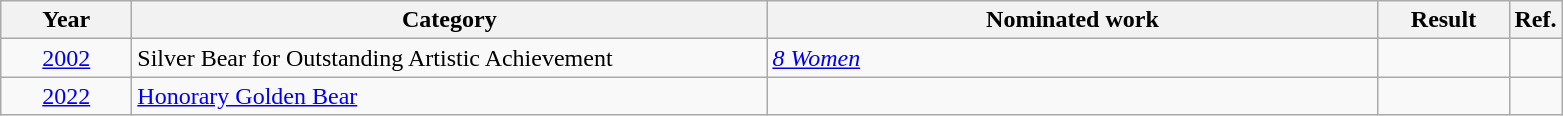<table class=wikitable>
<tr>
<th scope="col" style="width:5em;">Year</th>
<th scope="col" style="width:26em;">Category</th>
<th scope="col" style="width:25em;">Nominated work</th>
<th scope="col" style="width:5em;">Result</th>
<th>Ref.</th>
</tr>
<tr>
<td style="text-align:center;"><a href='#'>2002</a></td>
<td>Silver Bear for Outstanding Artistic Achievement</td>
<td><em><a href='#'>8 Women</a></em></td>
<td></td>
<td style="text-align:center;"></td>
</tr>
<tr>
<td style="text-align:center;"><a href='#'>2022</a></td>
<td><a href='#'>Honorary Golden Bear</a></td>
<td></td>
<td></td>
<td style="text-align:center;"></td>
</tr>
</table>
